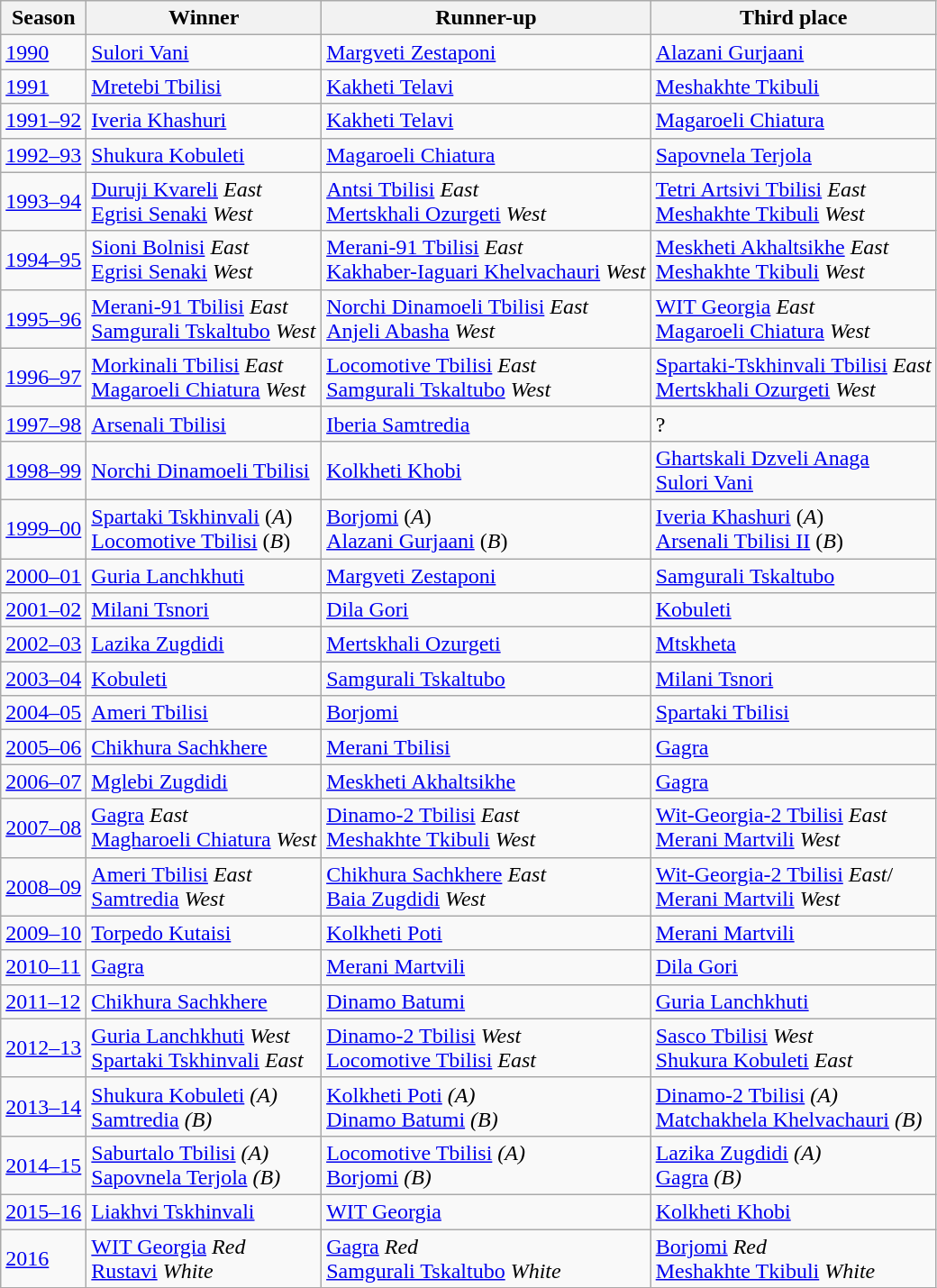<table class="wikitable">
<tr>
<th>Season</th>
<th>Winner</th>
<th>Runner-up</th>
<th>Third place</th>
</tr>
<tr>
<td><a href='#'>1990</a></td>
<td><a href='#'>Sulori Vani</a></td>
<td><a href='#'>Margveti Zestaponi</a></td>
<td><a href='#'>Alazani Gurjaani</a></td>
</tr>
<tr>
<td><a href='#'>1991</a></td>
<td><a href='#'>Mretebi Tbilisi</a></td>
<td><a href='#'>Kakheti Telavi</a></td>
<td><a href='#'>Meshakhte Tkibuli</a></td>
</tr>
<tr>
<td><a href='#'>1991–92</a></td>
<td><a href='#'>Iveria Khashuri</a></td>
<td><a href='#'>Kakheti Telavi</a></td>
<td><a href='#'>Magaroeli Chiatura</a></td>
</tr>
<tr>
<td><a href='#'>1992–93</a></td>
<td><a href='#'>Shukura Kobuleti</a></td>
<td><a href='#'>Magaroeli Chiatura</a></td>
<td><a href='#'>Sapovnela Terjola</a></td>
</tr>
<tr>
<td><a href='#'>1993–94</a></td>
<td><a href='#'>Duruji Kvareli</a> <em>East</em><br><a href='#'>Egrisi Senaki</a> <em>West</em></td>
<td><a href='#'>Antsi Tbilisi</a> <em>East</em><br><a href='#'>Mertskhali Ozurgeti</a> <em>West</em></td>
<td><a href='#'>Tetri Artsivi Tbilisi</a> <em>East</em><br><a href='#'>Meshakhte Tkibuli</a> <em>West</em></td>
</tr>
<tr>
<td><a href='#'>1994–95</a></td>
<td><a href='#'>Sioni Bolnisi</a> <em>East</em><br><a href='#'>Egrisi Senaki</a> <em>West</em></td>
<td><a href='#'>Merani-91 Tbilisi</a> <em>East</em><br><a href='#'>Kakhaber-Iaguari Khelvachauri</a> <em>West</em></td>
<td><a href='#'>Meskheti Akhaltsikhe</a> <em>East</em><br><a href='#'>Meshakhte Tkibuli</a> <em>West</em></td>
</tr>
<tr>
<td><a href='#'>1995–96</a></td>
<td><a href='#'>Merani-91 Tbilisi</a> <em>East</em><br><a href='#'>Samgurali Tskaltubo</a> <em>West</em></td>
<td><a href='#'>Norchi Dinamoeli Tbilisi</a> <em>East</em><br><a href='#'>Anjeli Abasha</a> <em>West</em></td>
<td><a href='#'>WIT Georgia</a> <em>East</em><br><a href='#'>Magaroeli Chiatura</a> <em>West</em></td>
</tr>
<tr>
<td><a href='#'>1996–97</a></td>
<td><a href='#'>Morkinali Tbilisi</a> <em>East</em><br><a href='#'>Magaroeli Chiatura</a> <em>West</em></td>
<td><a href='#'>Locomotive Tbilisi</a> <em>East</em><br><a href='#'>Samgurali Tskaltubo</a> <em>West</em></td>
<td><a href='#'>Spartaki-Tskhinvali Tbilisi</a> <em>East</em><br><a href='#'>Mertskhali Ozurgeti</a> <em>West</em></td>
</tr>
<tr>
<td><a href='#'>1997–98</a></td>
<td><a href='#'>Arsenali Tbilisi</a></td>
<td><a href='#'>Iberia Samtredia</a></td>
<td>?</td>
</tr>
<tr>
<td><a href='#'>1998–99</a></td>
<td><a href='#'>Norchi Dinamoeli Tbilisi</a></td>
<td><a href='#'>Kolkheti Khobi</a></td>
<td><a href='#'>Ghartskali Dzveli Anaga</a><br><a href='#'>Sulori Vani</a></td>
</tr>
<tr>
<td><a href='#'>1999–00</a></td>
<td><a href='#'>Spartaki Tskhinvali</a> (<em>A</em>) <br><a href='#'>Locomotive Tbilisi</a> (<em>B</em>)</td>
<td><a href='#'>Borjomi</a> (<em>A</em>) <br><a href='#'>Alazani Gurjaani</a> (<em>B</em>)</td>
<td><a href='#'>Iveria Khashuri</a> (<em>A</em>) <br><a href='#'>Arsenali Tbilisi II</a> (<em>B</em>)</td>
</tr>
<tr>
<td><a href='#'>2000–01</a></td>
<td><a href='#'>Guria Lanchkhuti</a></td>
<td><a href='#'>Margveti Zestaponi</a></td>
<td><a href='#'>Samgurali Tskaltubo</a></td>
</tr>
<tr>
<td><a href='#'>2001–02</a></td>
<td><a href='#'>Milani Tsnori</a></td>
<td><a href='#'>Dila Gori</a></td>
<td><a href='#'>Kobuleti</a></td>
</tr>
<tr>
<td><a href='#'>2002–03</a></td>
<td><a href='#'>Lazika Zugdidi</a></td>
<td><a href='#'>Mertskhali Ozurgeti</a></td>
<td><a href='#'>Mtskheta</a></td>
</tr>
<tr>
<td><a href='#'>2003–04</a></td>
<td><a href='#'>Kobuleti</a></td>
<td><a href='#'>Samgurali Tskaltubo</a></td>
<td><a href='#'>Milani Tsnori</a></td>
</tr>
<tr>
<td><a href='#'>2004–05</a></td>
<td><a href='#'>Ameri Tbilisi</a></td>
<td><a href='#'>Borjomi</a></td>
<td><a href='#'>Spartaki Tbilisi</a></td>
</tr>
<tr>
<td><a href='#'>2005–06</a></td>
<td><a href='#'>Chikhura Sachkhere</a></td>
<td><a href='#'>Merani Tbilisi</a></td>
<td><a href='#'>Gagra</a></td>
</tr>
<tr>
<td><a href='#'>2006–07</a></td>
<td><a href='#'>Mglebi Zugdidi</a></td>
<td><a href='#'>Meskheti Akhaltsikhe</a></td>
<td><a href='#'>Gagra</a></td>
</tr>
<tr>
<td><a href='#'>2007–08</a></td>
<td><a href='#'>Gagra</a> <em>East</em><br><a href='#'>Magharoeli Chiatura</a> <em>West</em></td>
<td><a href='#'>Dinamo-2 Tbilisi</a> <em>East</em><br><a href='#'>Meshakhte Tkibuli</a> <em>West</em></td>
<td><a href='#'>Wit-Georgia-2 Tbilisi</a> <em>East</em><br><a href='#'>Merani Martvili</a> <em>West</em></td>
</tr>
<tr>
<td><a href='#'>2008–09</a></td>
<td><a href='#'>Ameri Tbilisi</a> <em>East</em><br><a href='#'>Samtredia</a> <em>West</em></td>
<td><a href='#'>Chikhura Sachkhere</a> <em>East</em><br><a href='#'>Baia Zugdidi</a> <em>West</em></td>
<td><a href='#'>Wit-Georgia-2 Tbilisi</a> <em>East</em>/<br><a href='#'>Merani Martvili</a> <em>West</em></td>
</tr>
<tr>
<td><a href='#'>2009–10</a></td>
<td><a href='#'>Torpedo Kutaisi</a></td>
<td><a href='#'>Kolkheti Poti</a></td>
<td><a href='#'>Merani Martvili</a></td>
</tr>
<tr>
<td><a href='#'>2010–11</a></td>
<td><a href='#'>Gagra</a></td>
<td><a href='#'>Merani Martvili</a></td>
<td><a href='#'>Dila Gori</a></td>
</tr>
<tr>
<td><a href='#'>2011–12</a></td>
<td><a href='#'>Chikhura Sachkhere</a></td>
<td><a href='#'>Dinamo Batumi</a></td>
<td><a href='#'>Guria Lanchkhuti</a></td>
</tr>
<tr>
<td><a href='#'>2012–13</a></td>
<td><a href='#'>Guria Lanchkhuti</a> <em>West</em><br><a href='#'>Spartaki Tskhinvali</a> <em>East</em></td>
<td><a href='#'>Dinamo-2 Tbilisi</a> <em>West</em><br><a href='#'>Locomotive Tbilisi</a> <em>East</em></td>
<td><a href='#'>Sasco Tbilisi</a> <em>West</em><br><a href='#'>Shukura Kobuleti</a> <em>East</em></td>
</tr>
<tr>
<td><a href='#'>2013–14</a></td>
<td><a href='#'>Shukura Kobuleti</a> <em>(A)</em><br><a href='#'>Samtredia</a> <em>(B)</em></td>
<td><a href='#'>Kolkheti Poti</a> <em>(A)</em><br><a href='#'>Dinamo Batumi</a> <em>(B)</em></td>
<td><a href='#'>Dinamo-2 Tbilisi</a> <em>(A)</em><br><a href='#'>Matchakhela Khelvachauri</a> <em>(B)</em></td>
</tr>
<tr>
<td><a href='#'>2014–15</a></td>
<td><a href='#'>Saburtalo Tbilisi</a> <em>(A)</em><br><a href='#'>Sapovnela Terjola</a> <em>(B)</em></td>
<td><a href='#'>Locomotive Tbilisi</a> <em>(A)</em><br><a href='#'>Borjomi</a> <em>(B)</em></td>
<td><a href='#'>Lazika Zugdidi</a> <em>(A)</em><br><a href='#'>Gagra</a> <em>(B)</em></td>
</tr>
<tr>
<td><a href='#'>2015–16</a></td>
<td><a href='#'>Liakhvi Tskhinvali</a></td>
<td><a href='#'>WIT Georgia</a></td>
<td><a href='#'>Kolkheti Khobi</a></td>
</tr>
<tr>
<td><a href='#'>2016</a></td>
<td><a href='#'>WIT Georgia</a> <em>Red</em><br><a href='#'>Rustavi</a> <em>White</em></td>
<td><a href='#'>Gagra</a> <em>Red</em><br><a href='#'>Samgurali Tskaltubo</a> <em>White</em></td>
<td><a href='#'>Borjomi</a> <em>Red</em> <br> <a href='#'>Meshakhte Tkibuli</a> <em>White</em></td>
</tr>
</table>
